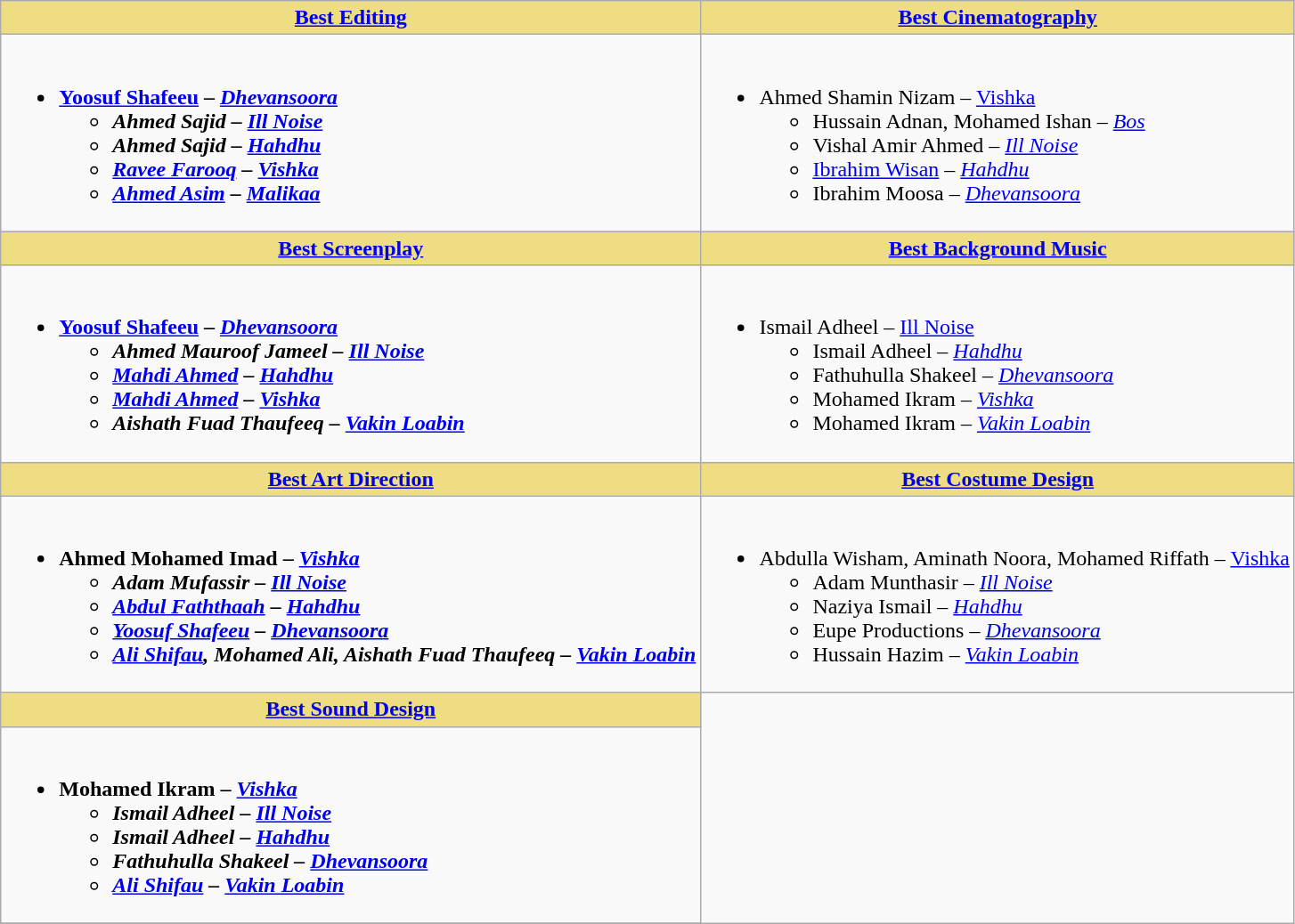<table class="wikitable">
<tr>
<th style="background:#EEDD82;"><a href='#'>Best Editing</a></th>
<th style="background:#EEDD82;"><a href='#'>Best Cinematography</a></th>
</tr>
<tr>
<td valign="top"><br><ul><li><strong><a href='#'>Yoosuf Shafeeu</a> – <em><a href='#'>Dhevansoora</a><strong><em><ul><li>Ahmed Sajid – </em><a href='#'>Ill Noise</a><em></li><li>Ahmed Sajid – </em><a href='#'>Hahdhu</a><em></li><li><a href='#'>Ravee Farooq</a> – </em><a href='#'>Vishka</a><em></li><li><a href='#'>Ahmed Asim</a> – </em><a href='#'>Malikaa</a><em></li></ul></li></ul></td>
<td valign="top"><br><ul><li></strong>Ahmed Shamin Nizam – </em><a href='#'>Vishka</a></em></strong><ul><li>Hussain Adnan, Mohamed Ishan – <em><a href='#'>Bos</a></em></li><li>Vishal Amir Ahmed – <em><a href='#'>Ill Noise</a></em></li><li><a href='#'>Ibrahim Wisan</a> – <em><a href='#'>Hahdhu</a></em></li><li>Ibrahim Moosa – <em><a href='#'>Dhevansoora</a></em></li></ul></li></ul></td>
</tr>
<tr>
<th style="background:#EEDD82;"><a href='#'>Best Screenplay</a></th>
<th style="background:#EEDD82;"><a href='#'>Best Background Music</a></th>
</tr>
<tr>
<td valign="top"><br><ul><li><strong><a href='#'>Yoosuf Shafeeu</a> – <em><a href='#'>Dhevansoora</a><strong><em><ul><li>Ahmed Mauroof Jameel – </em><a href='#'>Ill Noise</a><em></li><li><a href='#'>Mahdi Ahmed</a> – </em><a href='#'>Hahdhu</a><em></li><li><a href='#'>Mahdi Ahmed</a> – </em><a href='#'>Vishka</a><em></li><li>Aishath Fuad Thaufeeq – </em><a href='#'>Vakin Loabin</a><em></li></ul></li></ul></td>
<td valign="top"><br><ul><li></strong>Ismail Adheel – </em><a href='#'>Ill Noise</a></em></strong><ul><li>Ismail Adheel – <em><a href='#'>Hahdhu</a></em></li><li>Fathuhulla Shakeel – <em><a href='#'>Dhevansoora</a></em></li><li>Mohamed Ikram – <em><a href='#'>Vishka</a></em></li><li>Mohamed Ikram – <em><a href='#'>Vakin Loabin</a></em></li></ul></li></ul></td>
</tr>
<tr>
<th style="background:#EEDD82;"><a href='#'>Best Art Direction</a></th>
<th style="background:#EEDD82;"><a href='#'>Best Costume Design</a></th>
</tr>
<tr>
<td valign="top"><br><ul><li><strong>Ahmed Mohamed Imad – <em><a href='#'>Vishka</a><strong><em><ul><li>Adam Mufassir – </em><a href='#'>Ill Noise</a><em></li><li><a href='#'>Abdul Faththaah</a> – </em><a href='#'>Hahdhu</a><em></li><li><a href='#'>Yoosuf Shafeeu</a> – </em><a href='#'>Dhevansoora</a><em></li><li><a href='#'>Ali Shifau</a>, Mohamed Ali, Aishath Fuad Thaufeeq – </em><a href='#'>Vakin Loabin</a><em></li></ul></li></ul></td>
<td valign="top"><br><ul><li></strong>Abdulla Wisham, Aminath Noora, Mohamed Riffath – </em><a href='#'>Vishka</a></em></strong><ul><li>Adam Munthasir – <em><a href='#'>Ill Noise</a></em></li><li>Naziya Ismail – <em><a href='#'>Hahdhu</a></em></li><li>Eupe Productions – <em><a href='#'>Dhevansoora</a></em></li><li>Hussain Hazim – <em><a href='#'>Vakin Loabin</a></em></li></ul></li></ul></td>
</tr>
<tr>
<th style="background:#EEDD82;"><a href='#'>Best Sound Design</a></th>
</tr>
<tr>
<td valign="top"><br><ul><li><strong>Mohamed Ikram – <em><a href='#'>Vishka</a><strong><em><ul><li>Ismail Adheel – </em><a href='#'>Ill Noise</a><em></li><li>Ismail Adheel – </em><a href='#'>Hahdhu</a><em></li><li>Fathuhulla Shakeel – </em><a href='#'>Dhevansoora</a><em></li><li><a href='#'>Ali Shifau</a> – </em><a href='#'>Vakin Loabin</a><em></li></ul></li></ul></td>
</tr>
<tr>
</tr>
</table>
